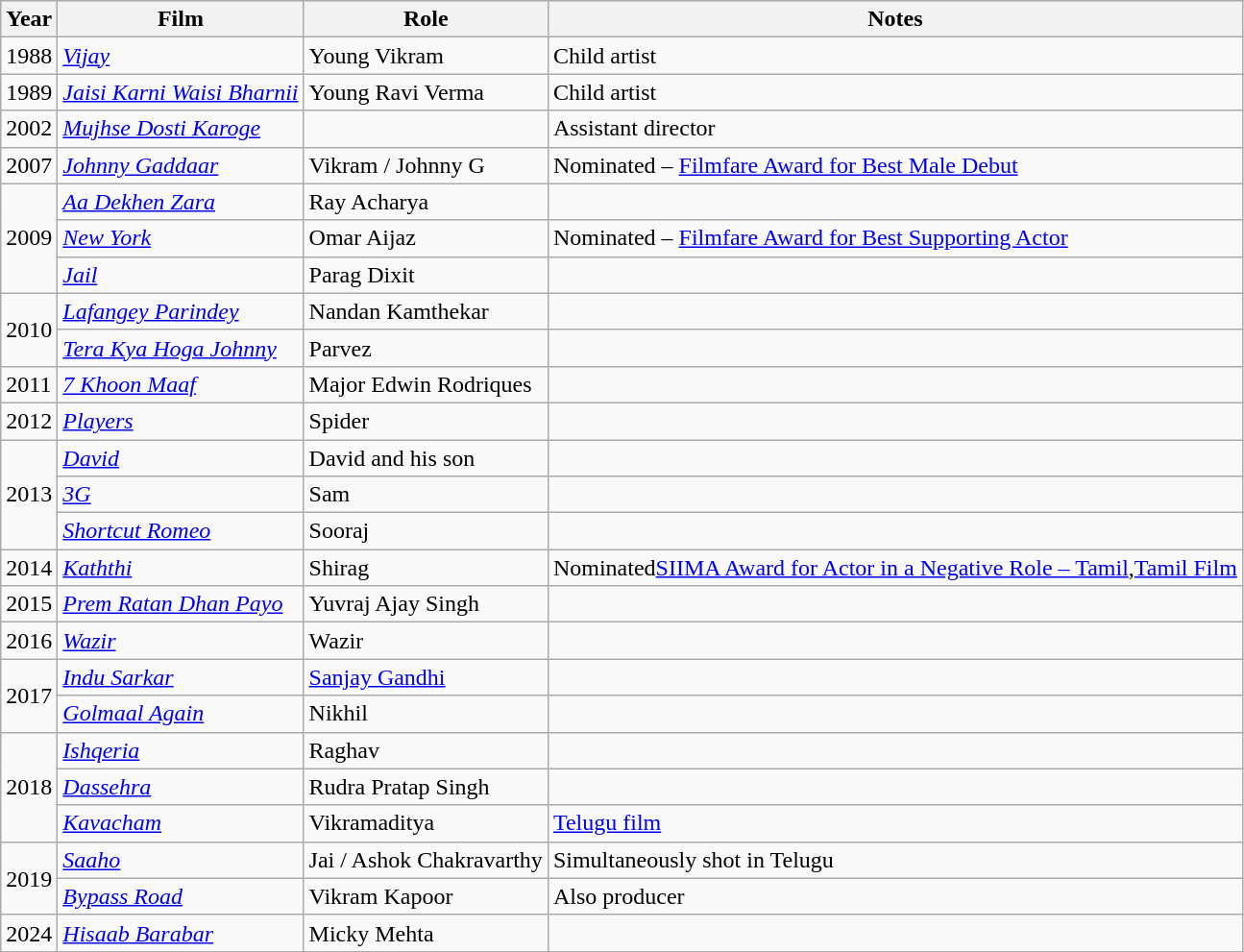<table class="wikitable sortable">
<tr style="text-align:center;">
<th>Year</th>
<th>Film</th>
<th>Role</th>
<th>Notes</th>
</tr>
<tr>
<td>1988</td>
<td><em><a href='#'>Vijay</a></em></td>
<td>Young Vikram</td>
<td>Child artist</td>
</tr>
<tr>
<td>1989</td>
<td><em><a href='#'>Jaisi Karni Waisi Bharnii</a></em></td>
<td>Young Ravi Verma</td>
<td>Child artist</td>
</tr>
<tr>
<td>2002</td>
<td><em><a href='#'>Mujhse Dosti Karoge</a></em></td>
<td></td>
<td>Assistant director</td>
</tr>
<tr>
<td>2007</td>
<td><em><a href='#'>Johnny Gaddaar</a></em></td>
<td>Vikram / Johnny G</td>
<td>Nominated – <a href='#'>Filmfare Award for Best Male Debut</a></td>
</tr>
<tr>
<td rowspan="3">2009</td>
<td><em><a href='#'>Aa Dekhen Zara</a></em></td>
<td>Ray Acharya</td>
<td></td>
</tr>
<tr>
<td><em><a href='#'>New York</a></em></td>
<td>Omar Aijaz</td>
<td>Nominated – <a href='#'>Filmfare Award for Best Supporting Actor</a></td>
</tr>
<tr>
<td><em><a href='#'>Jail</a></em></td>
<td>Parag Dixit</td>
<td></td>
</tr>
<tr>
<td rowspan="2">2010</td>
<td><em><a href='#'>Lafangey Parindey</a></em></td>
<td>Nandan Kamthekar</td>
<td></td>
</tr>
<tr>
<td><em><a href='#'>Tera Kya Hoga Johnny</a></em></td>
<td>Parvez</td>
<td></td>
</tr>
<tr>
<td>2011</td>
<td><em><a href='#'>7 Khoon Maaf</a></em></td>
<td>Major Edwin Rodriques</td>
<td></td>
</tr>
<tr>
<td>2012</td>
<td><em><a href='#'>Players</a></em></td>
<td>Spider</td>
<td></td>
</tr>
<tr>
<td rowspan="3">2013</td>
<td><em><a href='#'>David</a></em></td>
<td>David and his son</td>
<td></td>
</tr>
<tr>
<td><em><a href='#'>3G</a></em></td>
<td>Sam</td>
<td></td>
</tr>
<tr>
<td><em><a href='#'>Shortcut Romeo</a></em></td>
<td>Sooraj</td>
<td></td>
</tr>
<tr>
<td>2014</td>
<td><em><a href='#'>Kaththi</a></em></td>
<td>Shirag</td>
<td>Nominated<a href='#'>SIIMA Award for Actor in a Negative Role – Tamil</a>,<a href='#'>Tamil Film</a></td>
</tr>
<tr>
<td>2015</td>
<td><em><a href='#'>Prem Ratan Dhan Payo</a></em></td>
<td>Yuvraj Ajay Singh</td>
<td></td>
</tr>
<tr>
<td>2016</td>
<td><em><a href='#'>Wazir</a></em></td>
<td>Wazir</td>
<td></td>
</tr>
<tr>
<td rowspan="2">2017</td>
<td><em><a href='#'>Indu Sarkar</a></em></td>
<td><a href='#'>Sanjay Gandhi</a></td>
<td></td>
</tr>
<tr>
<td><em><a href='#'>Golmaal Again</a></em></td>
<td>Nikhil</td>
<td></td>
</tr>
<tr>
<td rowspan="3">2018</td>
<td><em><a href='#'>Ishqeria</a></em></td>
<td>Raghav</td>
<td></td>
</tr>
<tr>
<td><em><a href='#'>Dassehra</a></em></td>
<td>Rudra Pratap Singh</td>
<td></td>
</tr>
<tr>
<td><em><a href='#'>Kavacham</a></em></td>
<td>Vikramaditya</td>
<td><a href='#'>Telugu film</a></td>
</tr>
<tr>
<td rowspan='2'>2019</td>
<td><em><a href='#'>Saaho</a></em></td>
<td>Jai / Ashok Chakravarthy</td>
<td>Simultaneously shot in Telugu</td>
</tr>
<tr>
<td><em><a href='#'>Bypass Road</a></em></td>
<td>Vikram Kapoor</td>
<td>Also producer</td>
</tr>
<tr>
<td>2024</td>
<td><em><a href='#'>Hisaab Barabar</a></em></td>
<td>Micky Mehta</td>
<td></td>
</tr>
<tr>
</tr>
</table>
